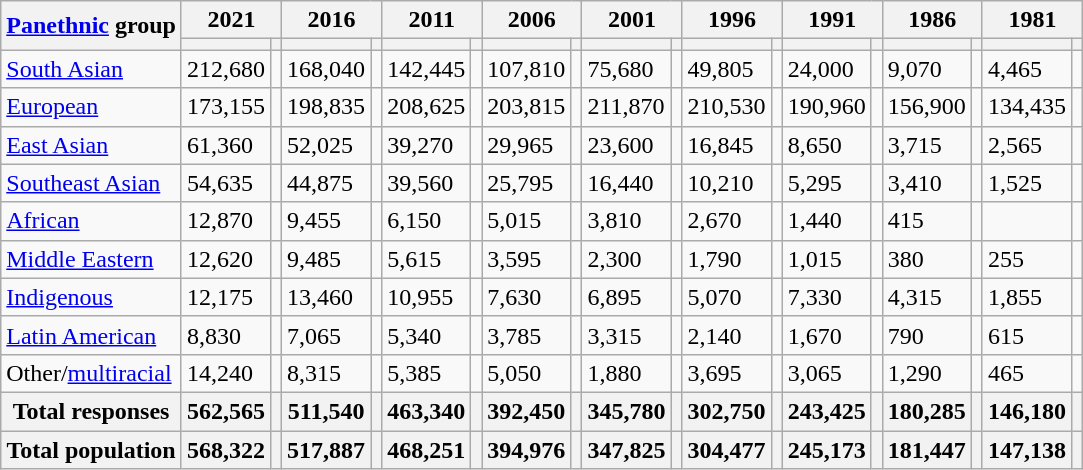<table class="wikitable mw-datatable">
<tr>
<th rowspan="2"><a href='#'>Panethnic</a> group</th>
<th colspan="2">2021</th>
<th colspan="2">2016</th>
<th colspan="2">2011</th>
<th colspan="2">2006</th>
<th colspan="2">2001</th>
<th colspan="2">1996</th>
<th colspan="2">1991</th>
<th colspan="2">1986</th>
<th colspan="2">1981</th>
</tr>
<tr>
<th><a href='#'></a></th>
<th></th>
<th></th>
<th></th>
<th></th>
<th></th>
<th></th>
<th></th>
<th></th>
<th></th>
<th></th>
<th></th>
<th></th>
<th></th>
<th></th>
<th></th>
<th></th>
<th></th>
</tr>
<tr>
<td><a href='#'>South Asian</a></td>
<td>212,680</td>
<td></td>
<td>168,040</td>
<td></td>
<td>142,445</td>
<td></td>
<td>107,810</td>
<td></td>
<td>75,680</td>
<td></td>
<td>49,805</td>
<td></td>
<td>24,000</td>
<td></td>
<td>9,070</td>
<td></td>
<td>4,465</td>
<td></td>
</tr>
<tr>
<td><a href='#'>European</a></td>
<td>173,155</td>
<td></td>
<td>198,835</td>
<td></td>
<td>208,625</td>
<td></td>
<td>203,815</td>
<td></td>
<td>211,870</td>
<td></td>
<td>210,530</td>
<td></td>
<td>190,960</td>
<td></td>
<td>156,900</td>
<td></td>
<td>134,435</td>
<td></td>
</tr>
<tr>
<td><a href='#'>East Asian</a></td>
<td>61,360</td>
<td></td>
<td>52,025</td>
<td></td>
<td>39,270</td>
<td></td>
<td>29,965</td>
<td></td>
<td>23,600</td>
<td></td>
<td>16,845</td>
<td></td>
<td>8,650</td>
<td></td>
<td>3,715</td>
<td></td>
<td>2,565</td>
<td></td>
</tr>
<tr>
<td><a href='#'>Southeast Asian</a></td>
<td>54,635</td>
<td></td>
<td>44,875</td>
<td></td>
<td>39,560</td>
<td></td>
<td>25,795</td>
<td></td>
<td>16,440</td>
<td></td>
<td>10,210</td>
<td></td>
<td>5,295</td>
<td></td>
<td>3,410</td>
<td></td>
<td>1,525</td>
<td></td>
</tr>
<tr>
<td><a href='#'>African</a></td>
<td>12,870</td>
<td></td>
<td>9,455</td>
<td></td>
<td>6,150</td>
<td></td>
<td>5,015</td>
<td></td>
<td>3,810</td>
<td></td>
<td>2,670</td>
<td></td>
<td>1,440</td>
<td></td>
<td>415</td>
<td></td>
<td></td>
<td></td>
</tr>
<tr>
<td><a href='#'>Middle Eastern</a></td>
<td>12,620</td>
<td></td>
<td>9,485</td>
<td></td>
<td>5,615</td>
<td></td>
<td>3,595</td>
<td></td>
<td>2,300</td>
<td></td>
<td>1,790</td>
<td></td>
<td>1,015</td>
<td></td>
<td>380</td>
<td></td>
<td>255</td>
<td></td>
</tr>
<tr>
<td><a href='#'>Indigenous</a></td>
<td>12,175</td>
<td></td>
<td>13,460</td>
<td></td>
<td>10,955</td>
<td></td>
<td>7,630</td>
<td></td>
<td>6,895</td>
<td></td>
<td>5,070</td>
<td></td>
<td>7,330</td>
<td></td>
<td>4,315</td>
<td></td>
<td>1,855</td>
<td></td>
</tr>
<tr>
<td><a href='#'>Latin American</a></td>
<td>8,830</td>
<td></td>
<td>7,065</td>
<td></td>
<td>5,340</td>
<td></td>
<td>3,785</td>
<td></td>
<td>3,315</td>
<td></td>
<td>2,140</td>
<td></td>
<td>1,670</td>
<td></td>
<td>790</td>
<td></td>
<td>615</td>
<td></td>
</tr>
<tr>
<td>Other/<a href='#'>multiracial</a></td>
<td>14,240</td>
<td></td>
<td>8,315</td>
<td></td>
<td>5,385</td>
<td></td>
<td>5,050</td>
<td></td>
<td>1,880</td>
<td></td>
<td>3,695</td>
<td></td>
<td>3,065</td>
<td></td>
<td>1,290</td>
<td></td>
<td>465</td>
<td></td>
</tr>
<tr>
<th>Total responses</th>
<th>562,565</th>
<th></th>
<th>511,540</th>
<th></th>
<th>463,340</th>
<th></th>
<th>392,450</th>
<th></th>
<th>345,780</th>
<th></th>
<th>302,750</th>
<th></th>
<th>243,425</th>
<th></th>
<th>180,285</th>
<th></th>
<th>146,180</th>
<th></th>
</tr>
<tr>
<th>Total population</th>
<th>568,322</th>
<th></th>
<th>517,887</th>
<th></th>
<th>468,251</th>
<th></th>
<th>394,976</th>
<th></th>
<th>347,825</th>
<th></th>
<th>304,477</th>
<th></th>
<th>245,173</th>
<th></th>
<th>181,447</th>
<th></th>
<th>147,138</th>
<th></th>
</tr>
</table>
